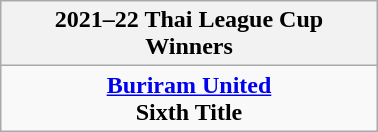<table class="wikitable" style="text-align: center; margin: 0 auto; width: 20%">
<tr>
<th>2021–22 Thai League Cup<br>Winners</th>
</tr>
<tr>
<td align="center"><strong><a href='#'>Buriram United</a></strong><br><strong>Sixth Title</strong></td>
</tr>
</table>
